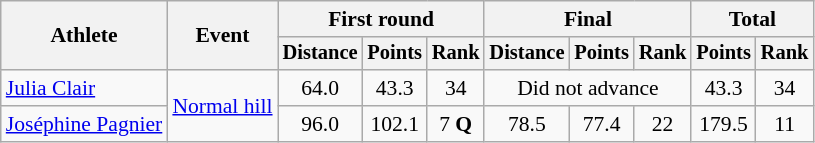<table class="wikitable" style="font-size:90%">
<tr>
<th rowspan=2>Athlete</th>
<th rowspan=2>Event</th>
<th colspan=3>First round</th>
<th colspan=3>Final</th>
<th colspan=2>Total</th>
</tr>
<tr style="font-size:95%">
<th>Distance</th>
<th>Points</th>
<th>Rank</th>
<th>Distance</th>
<th>Points</th>
<th>Rank</th>
<th>Points</th>
<th>Rank</th>
</tr>
<tr align=center>
<td align=left><a href='#'>Julia Clair</a></td>
<td align=left rowspan=2><a href='#'>Normal hill</a></td>
<td>64.0</td>
<td>43.3</td>
<td>34</td>
<td colspan=3>Did not advance</td>
<td>43.3</td>
<td>34</td>
</tr>
<tr align=center>
<td align=left><a href='#'>Joséphine Pagnier</a></td>
<td>96.0</td>
<td>102.1</td>
<td>7 <strong>Q</strong></td>
<td>78.5</td>
<td>77.4</td>
<td>22</td>
<td>179.5</td>
<td>11</td>
</tr>
</table>
